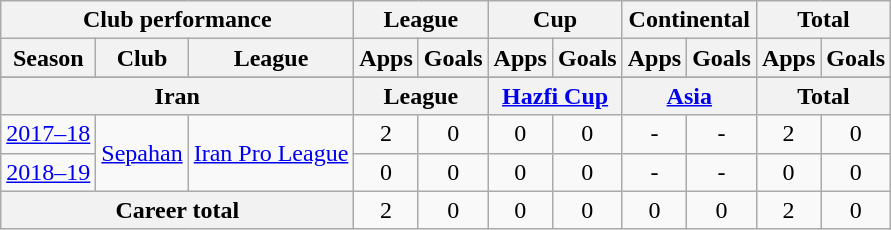<table class="wikitable" style="text-align:center">
<tr>
<th colspan=3>Club performance</th>
<th colspan=2>League</th>
<th colspan=2>Cup</th>
<th colspan=2>Continental</th>
<th colspan=2>Total</th>
</tr>
<tr>
<th>Season</th>
<th>Club</th>
<th>League</th>
<th>Apps</th>
<th>Goals</th>
<th>Apps</th>
<th>Goals</th>
<th>Apps</th>
<th>Goals</th>
<th>Apps</th>
<th>Goals</th>
</tr>
<tr>
</tr>
<tr>
<th colspan=3>Iran</th>
<th colspan=2>League</th>
<th colspan=2><a href='#'>Hazfi Cup</a></th>
<th colspan=2><a href='#'>Asia</a></th>
<th colspan=2>Total</th>
</tr>
<tr>
<td><a href='#'>2017–18</a></td>
<td rowspan="2"><a href='#'>Sepahan</a></td>
<td rowspan="2"><a href='#'>Iran Pro League</a></td>
<td>2</td>
<td>0</td>
<td>0</td>
<td>0</td>
<td>-</td>
<td>-</td>
<td>2</td>
<td>0</td>
</tr>
<tr>
<td><a href='#'>2018–19</a></td>
<td>0</td>
<td>0</td>
<td>0</td>
<td>0</td>
<td>-</td>
<td>-</td>
<td>0</td>
<td>0</td>
</tr>
<tr>
<th colspan=3>Career total</th>
<td>2</td>
<td>0</td>
<td>0</td>
<td>0</td>
<td>0</td>
<td>0</td>
<td>2</td>
<td>0</td>
</tr>
</table>
